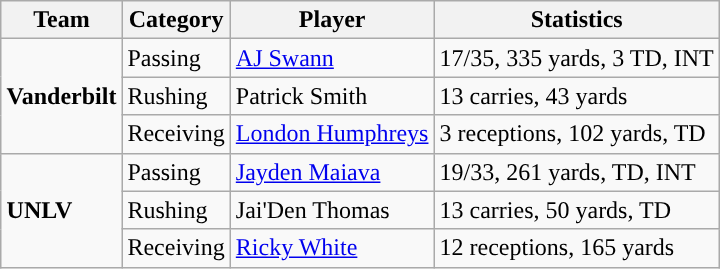<table class="wikitable" style="float: right;">
<tr>
<th>Team</th>
<th>Category</th>
<th>Player</th>
<th>Statistics</th>
</tr>
<tr>
<td rowspan=3><strong>Vanderbilt</strong></td>
<td>Passing</td>
<td><a href='#'>AJ Swann</a></td>
<td>17/35, 335 yards, 3 TD, INT</td>
</tr>
<tr>
<td>Rushing</td>
<td>Patrick Smith</td>
<td>13 carries, 43 yards</td>
</tr>
<tr>
<td>Receiving</td>
<td><a href='#'>London Humphreys</a></td>
<td>3 receptions, 102 yards, TD</td>
</tr>
<tr>
<td rowspan=3><strong>UNLV</strong></td>
<td>Passing</td>
<td><a href='#'>Jayden Maiava</a></td>
<td>19/33, 261 yards, TD, INT</td>
</tr>
<tr>
<td>Rushing</td>
<td>Jai'Den Thomas</td>
<td>13 carries, 50 yards, TD</td>
</tr>
<tr>
<td>Receiving</td>
<td><a href='#'>Ricky White</a></td>
<td>12 receptions, 165 yards</td>
</tr>
</table>
